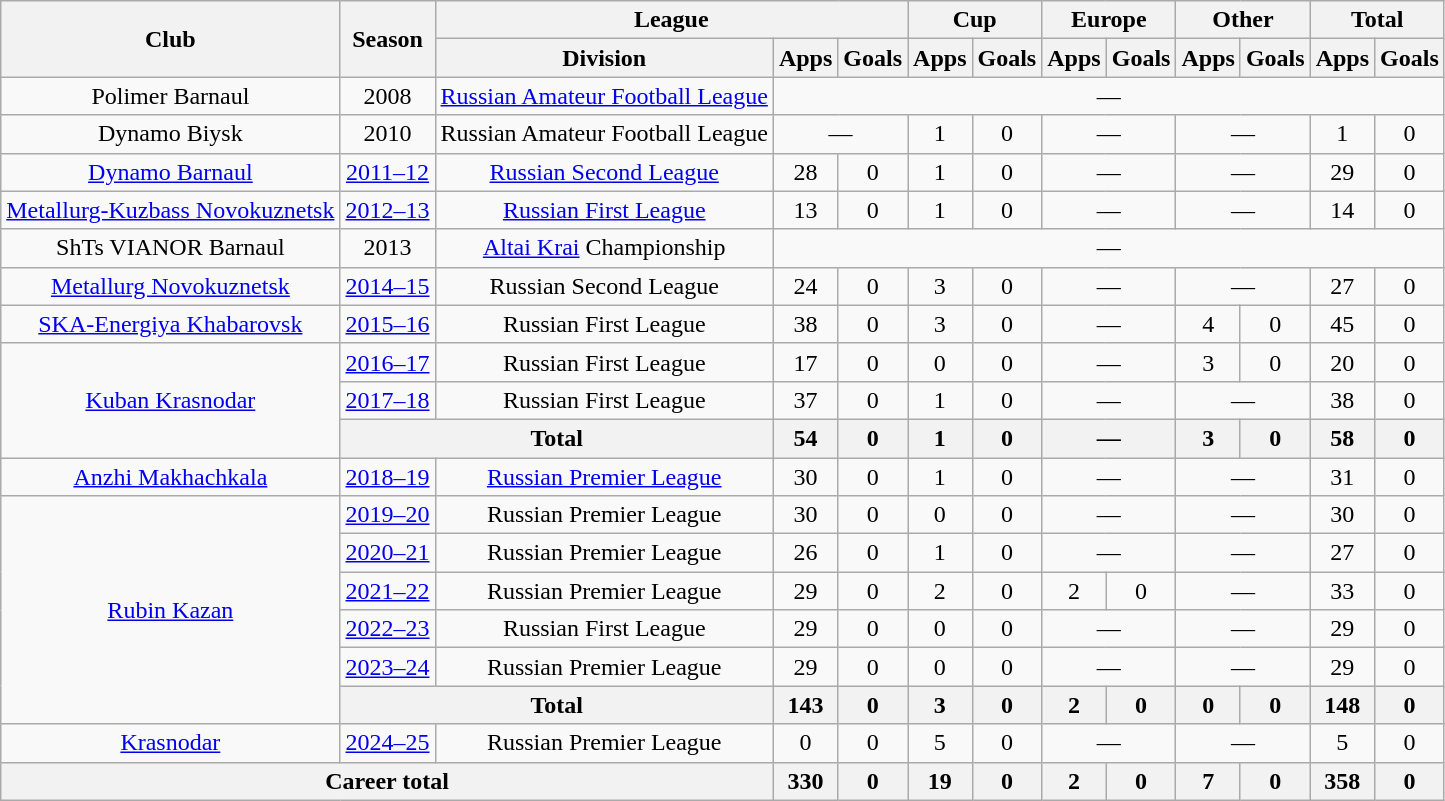<table class="wikitable" style="text-align: center;">
<tr>
<th rowspan="2">Club</th>
<th rowspan="2">Season</th>
<th colspan="3">League</th>
<th colspan="2">Cup</th>
<th colspan="2">Europe</th>
<th colspan="2">Other</th>
<th colspan="2">Total</th>
</tr>
<tr>
<th>Division</th>
<th>Apps</th>
<th>Goals</th>
<th>Apps</th>
<th>Goals</th>
<th>Apps</th>
<th>Goals</th>
<th>Apps</th>
<th>Goals</th>
<th>Apps</th>
<th>Goals</th>
</tr>
<tr>
<td>Polimer Barnaul</td>
<td>2008</td>
<td><a href='#'>Russian Amateur Football League</a></td>
<td colspan=10>—</td>
</tr>
<tr>
<td>Dynamo Biysk</td>
<td>2010</td>
<td>Russian Amateur Football League</td>
<td colspan="2">—</td>
<td>1</td>
<td>0</td>
<td colspan="2">—</td>
<td colspan="2">—</td>
<td>1</td>
<td>0</td>
</tr>
<tr>
<td><a href='#'>Dynamo Barnaul</a></td>
<td><a href='#'>2011–12</a></td>
<td><a href='#'>Russian Second League</a></td>
<td>28</td>
<td>0</td>
<td>1</td>
<td>0</td>
<td colspan="2">—</td>
<td colspan="2">—</td>
<td>29</td>
<td>0</td>
</tr>
<tr>
<td><a href='#'>Metallurg-Kuzbass Novokuznetsk</a></td>
<td><a href='#'>2012–13</a></td>
<td><a href='#'>Russian First League</a></td>
<td>13</td>
<td>0</td>
<td>1</td>
<td>0</td>
<td colspan="2">—</td>
<td colspan="2">—</td>
<td>14</td>
<td>0</td>
</tr>
<tr>
<td>ShTs VIANOR Barnaul</td>
<td>2013</td>
<td><a href='#'>Altai Krai</a> Championship</td>
<td colspan="10">—</td>
</tr>
<tr>
<td><a href='#'>Metallurg Novokuznetsk</a></td>
<td><a href='#'>2014–15</a></td>
<td>Russian Second League</td>
<td>24</td>
<td>0</td>
<td>3</td>
<td>0</td>
<td colspan="2">—</td>
<td colspan="2">—</td>
<td>27</td>
<td>0</td>
</tr>
<tr>
<td><a href='#'>SKA-Energiya Khabarovsk</a></td>
<td><a href='#'>2015–16</a></td>
<td>Russian First League</td>
<td>38</td>
<td>0</td>
<td>3</td>
<td>0</td>
<td colspan="2">—</td>
<td>4</td>
<td>0</td>
<td>45</td>
<td>0</td>
</tr>
<tr>
<td rowspan="3"><a href='#'>Kuban Krasnodar</a></td>
<td><a href='#'>2016–17</a></td>
<td>Russian First League</td>
<td>17</td>
<td>0</td>
<td>0</td>
<td>0</td>
<td colspan="2">—</td>
<td>3</td>
<td>0</td>
<td>20</td>
<td>0</td>
</tr>
<tr>
<td><a href='#'>2017–18</a></td>
<td>Russian First League</td>
<td>37</td>
<td>0</td>
<td>1</td>
<td>0</td>
<td colspan="2">—</td>
<td colspan="2">—</td>
<td>38</td>
<td>0</td>
</tr>
<tr>
<th colspan=2>Total</th>
<th>54</th>
<th>0</th>
<th>1</th>
<th>0</th>
<th colspan="2">—</th>
<th>3</th>
<th>0</th>
<th>58</th>
<th>0</th>
</tr>
<tr>
<td><a href='#'>Anzhi Makhachkala</a></td>
<td><a href='#'>2018–19</a></td>
<td><a href='#'>Russian Premier League</a></td>
<td>30</td>
<td>0</td>
<td>1</td>
<td>0</td>
<td colspan="2">—</td>
<td colspan="2">—</td>
<td>31</td>
<td>0</td>
</tr>
<tr>
<td rowspan="6"><a href='#'>Rubin Kazan</a></td>
<td><a href='#'>2019–20</a></td>
<td>Russian Premier League</td>
<td>30</td>
<td>0</td>
<td>0</td>
<td>0</td>
<td colspan="2">—</td>
<td colspan="2">—</td>
<td>30</td>
<td>0</td>
</tr>
<tr>
<td><a href='#'>2020–21</a></td>
<td>Russian Premier League</td>
<td>26</td>
<td>0</td>
<td>1</td>
<td>0</td>
<td colspan="2">—</td>
<td colspan="2">—</td>
<td>27</td>
<td>0</td>
</tr>
<tr>
<td><a href='#'>2021–22</a></td>
<td>Russian Premier League</td>
<td>29</td>
<td>0</td>
<td>2</td>
<td>0</td>
<td>2</td>
<td>0</td>
<td colspan="2">—</td>
<td>33</td>
<td>0</td>
</tr>
<tr>
<td><a href='#'>2022–23</a></td>
<td>Russian First League</td>
<td>29</td>
<td>0</td>
<td>0</td>
<td>0</td>
<td colspan="2">—</td>
<td colspan="2">—</td>
<td>29</td>
<td>0</td>
</tr>
<tr>
<td><a href='#'>2023–24</a></td>
<td>Russian Premier League</td>
<td>29</td>
<td>0</td>
<td>0</td>
<td>0</td>
<td colspan="2">—</td>
<td colspan="2">—</td>
<td>29</td>
<td>0</td>
</tr>
<tr>
<th colspan="2">Total</th>
<th>143</th>
<th>0</th>
<th>3</th>
<th>0</th>
<th>2</th>
<th>0</th>
<th>0</th>
<th>0</th>
<th>148</th>
<th>0</th>
</tr>
<tr>
<td><a href='#'>Krasnodar</a></td>
<td><a href='#'>2024–25</a></td>
<td>Russian Premier League</td>
<td>0</td>
<td>0</td>
<td>5</td>
<td>0</td>
<td colspan="2">—</td>
<td colspan="2">—</td>
<td>5</td>
<td>0</td>
</tr>
<tr>
<th colspan="3">Career total</th>
<th>330</th>
<th>0</th>
<th>19</th>
<th>0</th>
<th>2</th>
<th>0</th>
<th>7</th>
<th>0</th>
<th>358</th>
<th>0</th>
</tr>
</table>
